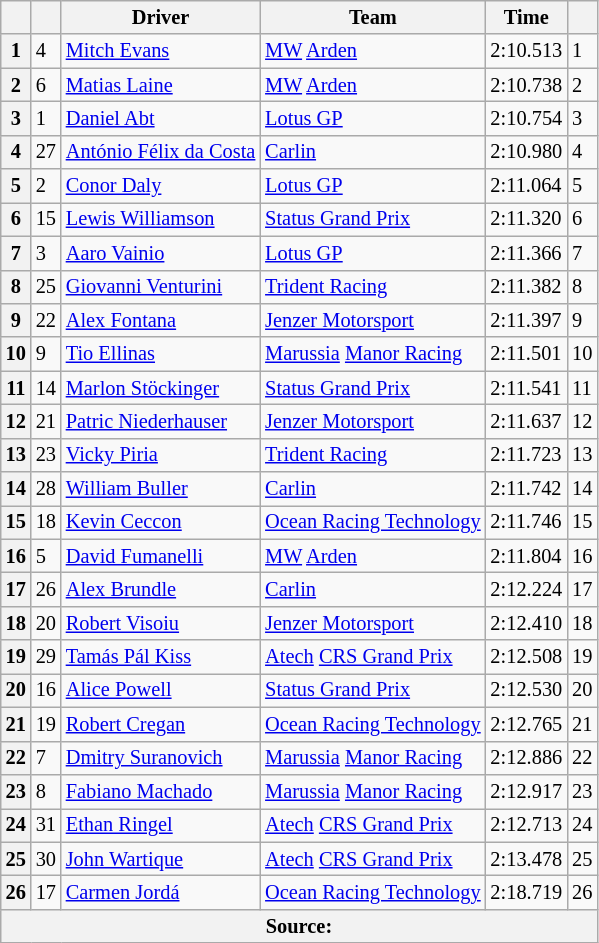<table class="wikitable" style="font-size:85%">
<tr>
<th></th>
<th></th>
<th>Driver</th>
<th>Team</th>
<th>Time</th>
<th></th>
</tr>
<tr>
<th>1</th>
<td>4</td>
<td> <a href='#'>Mitch Evans</a></td>
<td><a href='#'>MW</a> <a href='#'>Arden</a></td>
<td>2:10.513</td>
<td>1</td>
</tr>
<tr>
<th>2</th>
<td>6</td>
<td> <a href='#'>Matias Laine</a></td>
<td><a href='#'>MW</a> <a href='#'>Arden</a></td>
<td>2:10.738</td>
<td>2</td>
</tr>
<tr>
<th>3</th>
<td>1</td>
<td> <a href='#'>Daniel Abt</a></td>
<td><a href='#'>Lotus GP</a></td>
<td>2:10.754</td>
<td>3</td>
</tr>
<tr>
<th>4</th>
<td>27</td>
<td> <a href='#'>António Félix da Costa</a></td>
<td><a href='#'>Carlin</a></td>
<td>2:10.980</td>
<td>4</td>
</tr>
<tr>
<th>5</th>
<td>2</td>
<td> <a href='#'>Conor Daly</a></td>
<td><a href='#'>Lotus GP</a></td>
<td>2:11.064</td>
<td>5</td>
</tr>
<tr>
<th>6</th>
<td>15</td>
<td> <a href='#'>Lewis Williamson</a></td>
<td><a href='#'>Status Grand Prix</a></td>
<td>2:11.320</td>
<td>6</td>
</tr>
<tr>
<th>7</th>
<td>3</td>
<td> <a href='#'>Aaro Vainio</a></td>
<td><a href='#'>Lotus GP</a></td>
<td>2:11.366</td>
<td>7</td>
</tr>
<tr>
<th>8</th>
<td>25</td>
<td> <a href='#'>Giovanni Venturini</a></td>
<td><a href='#'>Trident Racing</a></td>
<td>2:11.382</td>
<td>8</td>
</tr>
<tr>
<th>9</th>
<td>22</td>
<td> <a href='#'>Alex Fontana</a></td>
<td><a href='#'>Jenzer Motorsport</a></td>
<td>2:11.397</td>
<td>9</td>
</tr>
<tr>
<th>10</th>
<td>9</td>
<td> <a href='#'>Tio Ellinas</a></td>
<td><a href='#'>Marussia</a> <a href='#'>Manor Racing</a></td>
<td>2:11.501</td>
<td>10</td>
</tr>
<tr>
<th>11</th>
<td>14</td>
<td> <a href='#'>Marlon Stöckinger</a></td>
<td><a href='#'>Status Grand Prix</a></td>
<td>2:11.541</td>
<td>11</td>
</tr>
<tr>
<th>12</th>
<td>21</td>
<td> <a href='#'>Patric Niederhauser</a></td>
<td><a href='#'>Jenzer Motorsport</a></td>
<td>2:11.637</td>
<td>12</td>
</tr>
<tr>
<th>13</th>
<td>23</td>
<td> <a href='#'>Vicky Piria</a></td>
<td><a href='#'>Trident Racing</a></td>
<td>2:11.723</td>
<td>13</td>
</tr>
<tr>
<th>14</th>
<td>28</td>
<td> <a href='#'>William Buller</a></td>
<td><a href='#'>Carlin</a></td>
<td>2:11.742</td>
<td>14</td>
</tr>
<tr>
<th>15</th>
<td>18</td>
<td> <a href='#'>Kevin Ceccon</a></td>
<td><a href='#'>Ocean Racing Technology</a></td>
<td>2:11.746</td>
<td>15</td>
</tr>
<tr>
<th>16</th>
<td>5</td>
<td> <a href='#'>David Fumanelli</a></td>
<td><a href='#'>MW</a> <a href='#'>Arden</a></td>
<td>2:11.804</td>
<td>16</td>
</tr>
<tr>
<th>17</th>
<td>26</td>
<td> <a href='#'>Alex Brundle</a></td>
<td><a href='#'>Carlin</a></td>
<td>2:12.224</td>
<td>17</td>
</tr>
<tr>
<th>18</th>
<td>20</td>
<td> <a href='#'>Robert Visoiu</a></td>
<td><a href='#'>Jenzer Motorsport</a></td>
<td>2:12.410</td>
<td>18</td>
</tr>
<tr>
<th>19</th>
<td>29</td>
<td> <a href='#'>Tamás Pál Kiss</a></td>
<td><a href='#'>Atech</a> <a href='#'>CRS Grand Prix</a></td>
<td>2:12.508</td>
<td>19</td>
</tr>
<tr>
<th>20</th>
<td>16</td>
<td> <a href='#'>Alice Powell</a></td>
<td><a href='#'>Status Grand Prix</a></td>
<td>2:12.530</td>
<td>20</td>
</tr>
<tr>
<th>21</th>
<td>19</td>
<td> <a href='#'>Robert Cregan</a></td>
<td><a href='#'>Ocean Racing Technology</a></td>
<td>2:12.765</td>
<td>21</td>
</tr>
<tr>
<th>22</th>
<td>7</td>
<td> <a href='#'>Dmitry Suranovich</a></td>
<td><a href='#'>Marussia</a> <a href='#'>Manor Racing</a></td>
<td>2:12.886</td>
<td>22</td>
</tr>
<tr>
<th>23</th>
<td>8</td>
<td> <a href='#'>Fabiano Machado</a></td>
<td><a href='#'>Marussia</a> <a href='#'>Manor Racing</a></td>
<td>2:12.917</td>
<td>23</td>
</tr>
<tr>
<th>24</th>
<td>31</td>
<td> <a href='#'>Ethan Ringel</a></td>
<td><a href='#'>Atech</a> <a href='#'>CRS Grand Prix</a></td>
<td>2:12.713</td>
<td>24</td>
</tr>
<tr>
<th>25</th>
<td>30</td>
<td> <a href='#'>John Wartique</a></td>
<td><a href='#'>Atech</a> <a href='#'>CRS Grand Prix</a></td>
<td>2:13.478</td>
<td>25</td>
</tr>
<tr>
<th>26</th>
<td>17</td>
<td> <a href='#'>Carmen Jordá</a></td>
<td><a href='#'>Ocean Racing Technology</a></td>
<td>2:18.719</td>
<td>26</td>
</tr>
<tr>
<th colspan="6" align="center">Source:</th>
</tr>
</table>
